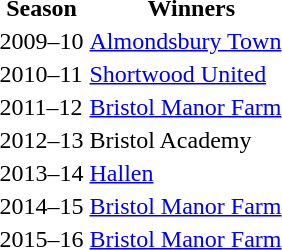<table>
<tr>
<th>Season</th>
<th>  Winners</th>
</tr>
<tr>
<td>2009–10</td>
<td><a href='#'>Almondsbury Town</a></td>
</tr>
<tr>
<td>2010–11</td>
<td><a href='#'>Shortwood United</a></td>
</tr>
<tr>
<td>2011–12</td>
<td><a href='#'>Bristol Manor Farm</a></td>
</tr>
<tr>
<td>2012–13</td>
<td>Bristol Academy</td>
</tr>
<tr>
<td>2013–14</td>
<td><a href='#'>Hallen</a></td>
</tr>
<tr>
<td>2014–15</td>
<td><a href='#'>Bristol Manor Farm</a></td>
</tr>
<tr>
<td>2015–16</td>
<td><a href='#'>Bristol Manor Farm</a></td>
</tr>
</table>
